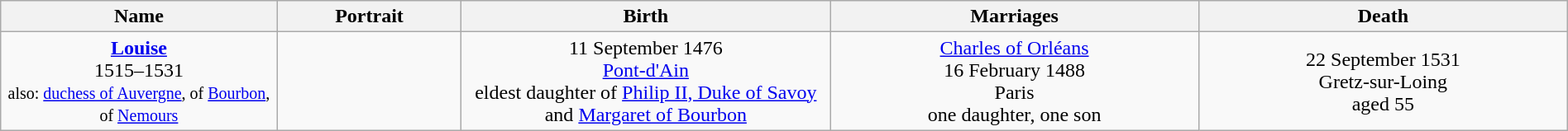<table style="text-align:center; width:100%" class="wikitable">
<tr>
<th style="width:15%;">Name</th>
<th style="width:10%;">Portrait</th>
<th style="width:20%;">Birth</th>
<th style="width:20%;">Marriages</th>
<th style="width:20%;">Death</th>
</tr>
<tr>
<td width=auto><strong><a href='#'>Louise</a></strong><br>1515–1531<br><small>also: <a href='#'>duchess of Auvergne</a>, of <a href='#'>Bourbon</a>, of <a href='#'>Nemours</a></small></td>
<td></td>
<td>11 September 1476<br><a href='#'>Pont-d'Ain</a><br>eldest daughter of <a href='#'>Philip II, Duke of Savoy</a> and <a href='#'>Margaret of Bourbon</a></td>
<td><a href='#'>Charles of Orléans</a><br>16 February 1488<br>Paris<br>one daughter, one son</td>
<td>22 September 1531<br>Gretz-sur-Loing<br>aged 55</td>
</tr>
</table>
